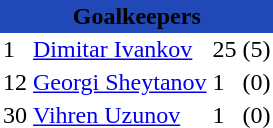<table class="toccolours" border="0" cellpadding="2" cellspacing="0" align="left" style="margin:0.5em;">
<tr>
<th colspan="4" align="center" bgcolor="#2049B7"><span>Goalkeepers</span></th>
</tr>
<tr>
<td>1</td>
<td> <a href='#'>Dimitar Ivankov</a></td>
<td>25</td>
<td>(5)</td>
</tr>
<tr>
<td>12</td>
<td> <a href='#'>Georgi Sheytanov</a></td>
<td>1</td>
<td>(0)</td>
</tr>
<tr>
<td>30</td>
<td> <a href='#'>Vihren Uzunov</a></td>
<td>1</td>
<td>(0)</td>
</tr>
<tr>
</tr>
</table>
